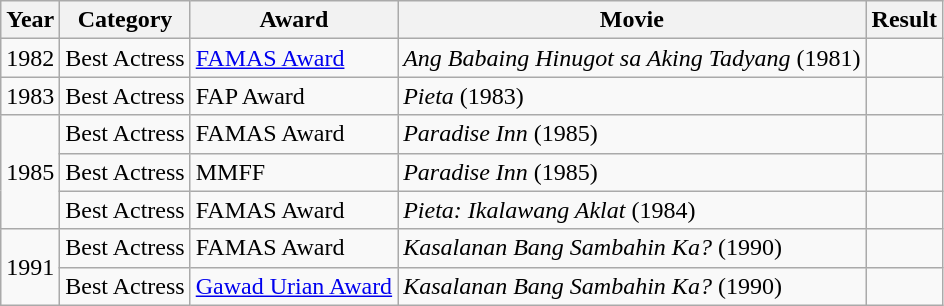<table class="wikitable">
<tr>
<th>Year</th>
<th>Category</th>
<th>Award</th>
<th>Movie</th>
<th>Result</th>
</tr>
<tr>
<td>1982</td>
<td>Best Actress</td>
<td><a href='#'>FAMAS Award</a></td>
<td><em>Ang Babaing Hinugot sa Aking Tadyang</em> (1981)</td>
<td></td>
</tr>
<tr>
<td>1983</td>
<td>Best Actress</td>
<td>FAP Award</td>
<td><em>Pieta</em> (1983)</td>
<td></td>
</tr>
<tr>
<td rowspan="3">1985</td>
<td>Best Actress</td>
<td>FAMAS Award</td>
<td><em>Paradise Inn</em> (1985)</td>
<td></td>
</tr>
<tr>
<td>Best Actress</td>
<td>MMFF</td>
<td><em>Paradise Inn</em> (1985)</td>
<td></td>
</tr>
<tr>
<td>Best Actress</td>
<td>FAMAS Award</td>
<td><em>Pieta: Ikalawang Aklat</em> (1984)</td>
<td></td>
</tr>
<tr>
<td rowspan="2">1991</td>
<td>Best Actress</td>
<td>FAMAS Award</td>
<td><em>Kasalanan Bang Sambahin Ka?</em> (1990)</td>
<td></td>
</tr>
<tr>
<td>Best Actress</td>
<td><a href='#'>Gawad Urian Award</a></td>
<td><em>Kasalanan Bang Sambahin Ka?</em> (1990)</td>
<td></td>
</tr>
</table>
